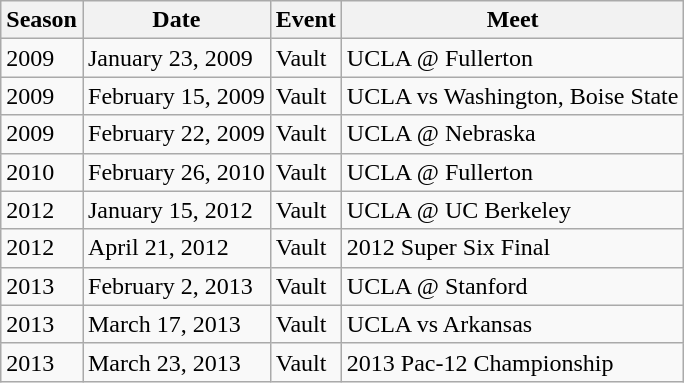<table class="wikitable">
<tr>
<th>Season</th>
<th>Date</th>
<th>Event</th>
<th>Meet</th>
</tr>
<tr>
<td>2009</td>
<td>January 23, 2009</td>
<td>Vault</td>
<td>UCLA @ Fullerton</td>
</tr>
<tr>
<td>2009</td>
<td>February 15, 2009</td>
<td>Vault</td>
<td>UCLA vs Washington, Boise State</td>
</tr>
<tr>
<td>2009</td>
<td>February 22, 2009</td>
<td>Vault</td>
<td>UCLA @ Nebraska</td>
</tr>
<tr>
<td>2010</td>
<td>February 26, 2010</td>
<td>Vault</td>
<td>UCLA @ Fullerton</td>
</tr>
<tr>
<td>2012</td>
<td>January 15, 2012</td>
<td>Vault</td>
<td>UCLA @ UC Berkeley</td>
</tr>
<tr>
<td>2012</td>
<td>April 21, 2012</td>
<td>Vault</td>
<td>2012 Super Six Final</td>
</tr>
<tr>
<td>2013</td>
<td>February 2, 2013</td>
<td>Vault</td>
<td>UCLA @ Stanford</td>
</tr>
<tr>
<td>2013</td>
<td>March 17, 2013</td>
<td>Vault</td>
<td>UCLA vs Arkansas</td>
</tr>
<tr>
<td>2013</td>
<td>March 23, 2013</td>
<td>Vault</td>
<td>2013 Pac-12 Championship</td>
</tr>
</table>
